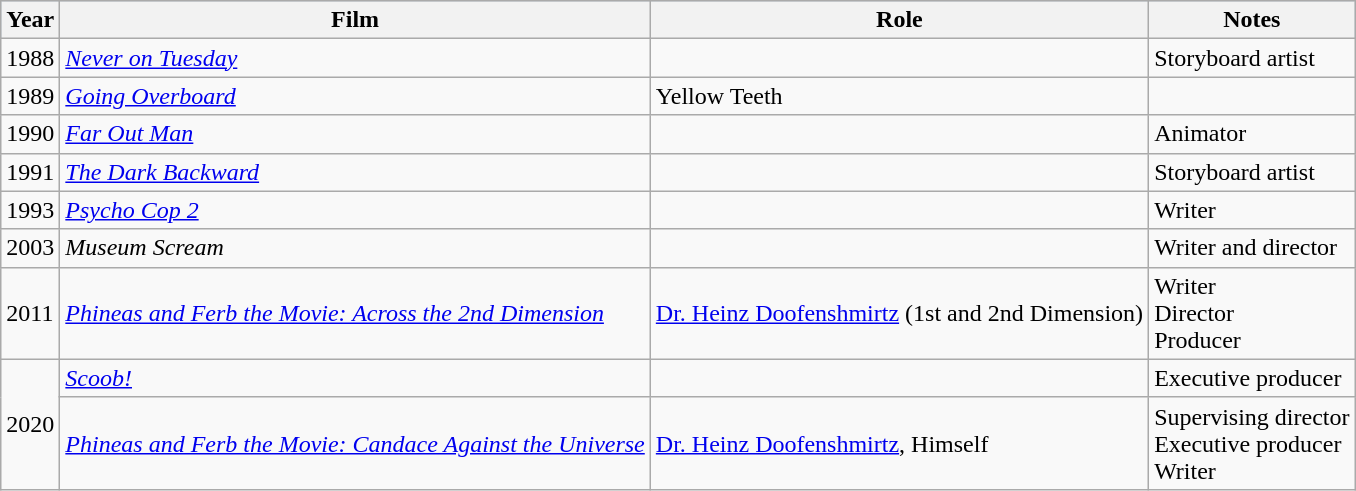<table class="wikitable">
<tr style="background:#b0c4de; text-align:center;">
<th>Year</th>
<th>Film</th>
<th>Role</th>
<th>Notes</th>
</tr>
<tr>
<td>1988</td>
<td><em><a href='#'>Never on Tuesday</a></em></td>
<td></td>
<td>Storyboard artist</td>
</tr>
<tr>
<td>1989</td>
<td><em><a href='#'>Going Overboard</a></em></td>
<td>Yellow Teeth</td>
<td></td>
</tr>
<tr>
<td>1990</td>
<td><em><a href='#'>Far Out Man</a></em></td>
<td></td>
<td>Animator</td>
</tr>
<tr>
<td>1991</td>
<td><em><a href='#'>The Dark Backward</a></em></td>
<td></td>
<td>Storyboard artist</td>
</tr>
<tr>
<td>1993</td>
<td><em><a href='#'>Psycho Cop 2</a></em></td>
<td></td>
<td>Writer</td>
</tr>
<tr>
<td>2003</td>
<td><em>Museum Scream</em></td>
<td></td>
<td>Writer and director</td>
</tr>
<tr>
<td>2011</td>
<td><em><a href='#'>Phineas and Ferb the Movie: Across the 2nd Dimension</a></em></td>
<td><a href='#'>Dr. Heinz Doofenshmirtz</a> (1st and 2nd Dimension)</td>
<td>Writer<br>Director<br>Producer</td>
</tr>
<tr>
<td rowspan="2">2020</td>
<td><em><a href='#'>Scoob!</a></em></td>
<td></td>
<td>Executive producer</td>
</tr>
<tr>
<td><em><a href='#'>Phineas and Ferb the Movie: Candace Against the Universe</a></em></td>
<td><a href='#'>Dr. Heinz Doofenshmirtz</a>, Himself</td>
<td>Supervising director<br>Executive producer<br>Writer</td>
</tr>
</table>
